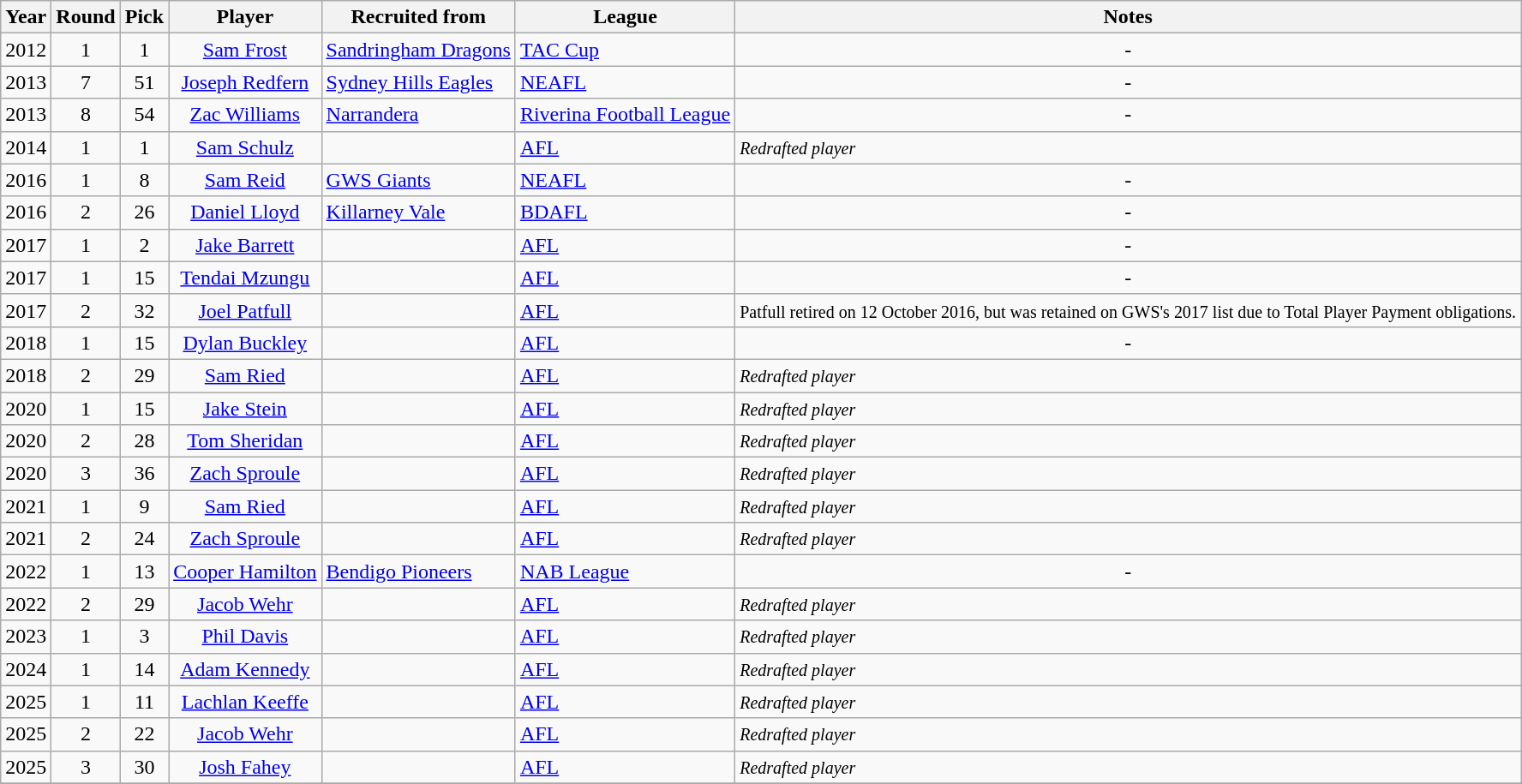<table class="wikitable">
<tr>
<th scope="col">Year</th>
<th scope="col">Round</th>
<th scope="col">Pick</th>
<th scope="col">Player</th>
<th scope="col">Recruited from</th>
<th scope="col">League</th>
<th scope="col">Notes</th>
</tr>
<tr>
<td align=center>2012</td>
<td align=center>1</td>
<td align=center>1</td>
<td align=center><a href='#'>Sam Frost</a></td>
<td><a href='#'>Sandringham Dragons</a></td>
<td><a href='#'>TAC Cup</a></td>
<td align=center>-</td>
</tr>
<tr>
<td align=center>2013</td>
<td align=center>7</td>
<td align=center>51</td>
<td align=center><a href='#'>Joseph Redfern</a></td>
<td><a href='#'>Sydney Hills Eagles</a></td>
<td><a href='#'>NEAFL</a></td>
<td align=center>-</td>
</tr>
<tr>
<td align=center>2013</td>
<td align=center>8</td>
<td align=center>54</td>
<td align=center><a href='#'>Zac Williams</a></td>
<td><a href='#'>Narrandera</a></td>
<td><a href='#'>Riverina Football League</a></td>
<td align=center>-</td>
</tr>
<tr>
<td align=center>2014</td>
<td align=center>1</td>
<td align=center>1</td>
<td align=center><a href='#'>Sam Schulz</a></td>
<td></td>
<td><a href='#'>AFL</a></td>
<td style="text-align:left;"><em><small>Redrafted player</small></em></td>
</tr>
<tr>
<td align=center>2016</td>
<td align=center>1</td>
<td align=center>8</td>
<td align=center><a href='#'>Sam Reid</a></td>
<td><a href='#'>GWS Giants</a></td>
<td><a href='#'>NEAFL</a></td>
<td align=center>-</td>
</tr>
<tr>
<td align=center>2016</td>
<td align=center>2</td>
<td align=center>26</td>
<td align=center><a href='#'>Daniel Lloyd</a></td>
<td><a href='#'>Killarney Vale</a></td>
<td><a href='#'>BDAFL</a></td>
<td align=center>-</td>
</tr>
<tr>
<td align=center>2017</td>
<td align=center>1</td>
<td align=center>2</td>
<td align=center><a href='#'>Jake Barrett</a></td>
<td></td>
<td><a href='#'>AFL</a></td>
<td align=center>-</td>
</tr>
<tr>
<td align=center>2017</td>
<td align=center>1</td>
<td align=center>15</td>
<td align=center><a href='#'>Tendai Mzungu</a></td>
<td></td>
<td><a href='#'>AFL</a></td>
<td align=center>-</td>
</tr>
<tr>
<td align=center>2017</td>
<td align=center>2</td>
<td align=center>32</td>
<td align=center><a href='#'>Joel Patfull</a></td>
<td></td>
<td><a href='#'>AFL</a></td>
<td><small>Patfull retired on 12 October 2016, but was retained on GWS's 2017 list due to Total Player Payment obligations. </small> </td>
</tr>
<tr>
<td align=center>2018</td>
<td align=center>1</td>
<td align=center>15</td>
<td align=center><a href='#'>Dylan Buckley</a></td>
<td></td>
<td><a href='#'>AFL</a></td>
<td align=center>-</td>
</tr>
<tr>
<td align=center>2018</td>
<td align=center>2</td>
<td align=center>29</td>
<td align=center><a href='#'>Sam Ried</a></td>
<td></td>
<td><a href='#'>AFL</a></td>
<td style="text-align:left;"><em><small>Redrafted player</small></em></td>
</tr>
<tr>
<td align=center>2020</td>
<td align=center>1</td>
<td align=center>15</td>
<td align=center><a href='#'>Jake Stein</a></td>
<td></td>
<td><a href='#'>AFL</a></td>
<td style="text-align:left;"><em><small>Redrafted player</small></em></td>
</tr>
<tr>
<td align=center>2020</td>
<td align=center>2</td>
<td align=center>28</td>
<td align=center><a href='#'>Tom Sheridan</a></td>
<td></td>
<td><a href='#'>AFL</a></td>
<td style="text-align:left;"><em><small>Redrafted player</small></em></td>
</tr>
<tr>
<td align=center>2020</td>
<td align=center>3</td>
<td align=center>36</td>
<td align=center><a href='#'>Zach Sproule</a></td>
<td></td>
<td><a href='#'>AFL</a></td>
<td style="text-align:left;"><em><small>Redrafted player</small></em></td>
</tr>
<tr>
<td align=center>2021</td>
<td align=center>1</td>
<td align=center>9</td>
<td align=center><a href='#'>Sam Ried</a></td>
<td></td>
<td><a href='#'>AFL</a></td>
<td style="text-align:left;"><em><small>Redrafted player</small></em></td>
</tr>
<tr>
<td align=center>2021</td>
<td align=center>2</td>
<td align=center>24</td>
<td align=center><a href='#'>Zach Sproule</a></td>
<td></td>
<td><a href='#'>AFL</a></td>
<td style="text-align:left;"><em><small>Redrafted player</small></em></td>
</tr>
<tr>
<td align=center>2022</td>
<td align=center>1</td>
<td align=center>13</td>
<td align=center><a href='#'>Cooper Hamilton</a></td>
<td><a href='#'>Bendigo Pioneers</a></td>
<td><a href='#'>NAB League</a></td>
<td align=center>-</td>
</tr>
<tr>
<td align=center>2022</td>
<td align=center>2</td>
<td align=center>29</td>
<td align=center><a href='#'>Jacob Wehr</a></td>
<td></td>
<td><a href='#'>AFL</a></td>
<td style="text-align:left;"><em><small>Redrafted player</small></em></td>
</tr>
<tr>
<td align=center>2023</td>
<td align=center>1</td>
<td align=center>3</td>
<td align=center><a href='#'>Phil Davis</a></td>
<td></td>
<td><a href='#'>AFL</a></td>
<td style="text-align:left;"><em><small>Redrafted player</small></em></td>
</tr>
<tr>
<td align=center>2024</td>
<td align=center>1</td>
<td align=center>14</td>
<td align=center><a href='#'>Adam Kennedy</a></td>
<td></td>
<td><a href='#'>AFL</a></td>
<td style="text-align:left;"><em><small>Redrafted player</small></em></td>
</tr>
<tr>
<td align=center>2025</td>
<td align=center>1</td>
<td align=center>11</td>
<td align=center><a href='#'>Lachlan Keeffe</a></td>
<td></td>
<td><a href='#'>AFL</a></td>
<td style="text-align:left;"><em><small>Redrafted player</small></em></td>
</tr>
<tr>
<td align=center>2025</td>
<td align=center>2</td>
<td align=center>22</td>
<td align=center><a href='#'>Jacob Wehr</a></td>
<td></td>
<td><a href='#'>AFL</a></td>
<td style="text-align:left;"><em><small>Redrafted player</small></em></td>
</tr>
<tr>
<td align=center>2025</td>
<td align=center>3</td>
<td align=center>30</td>
<td align=center><a href='#'>Josh Fahey</a></td>
<td></td>
<td><a href='#'>AFL</a></td>
<td style="text-align:left;"><em><small>Redrafted player</small></em></td>
</tr>
<tr>
</tr>
</table>
